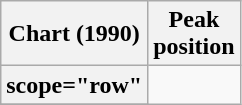<table class="wikitable sortable plainrowheaders">
<tr>
<th scope="col">Chart (1990)</th>
<th scope="col">Peak<br>position</th>
</tr>
<tr>
<th>scope="row"</th>
</tr>
<tr>
</tr>
</table>
